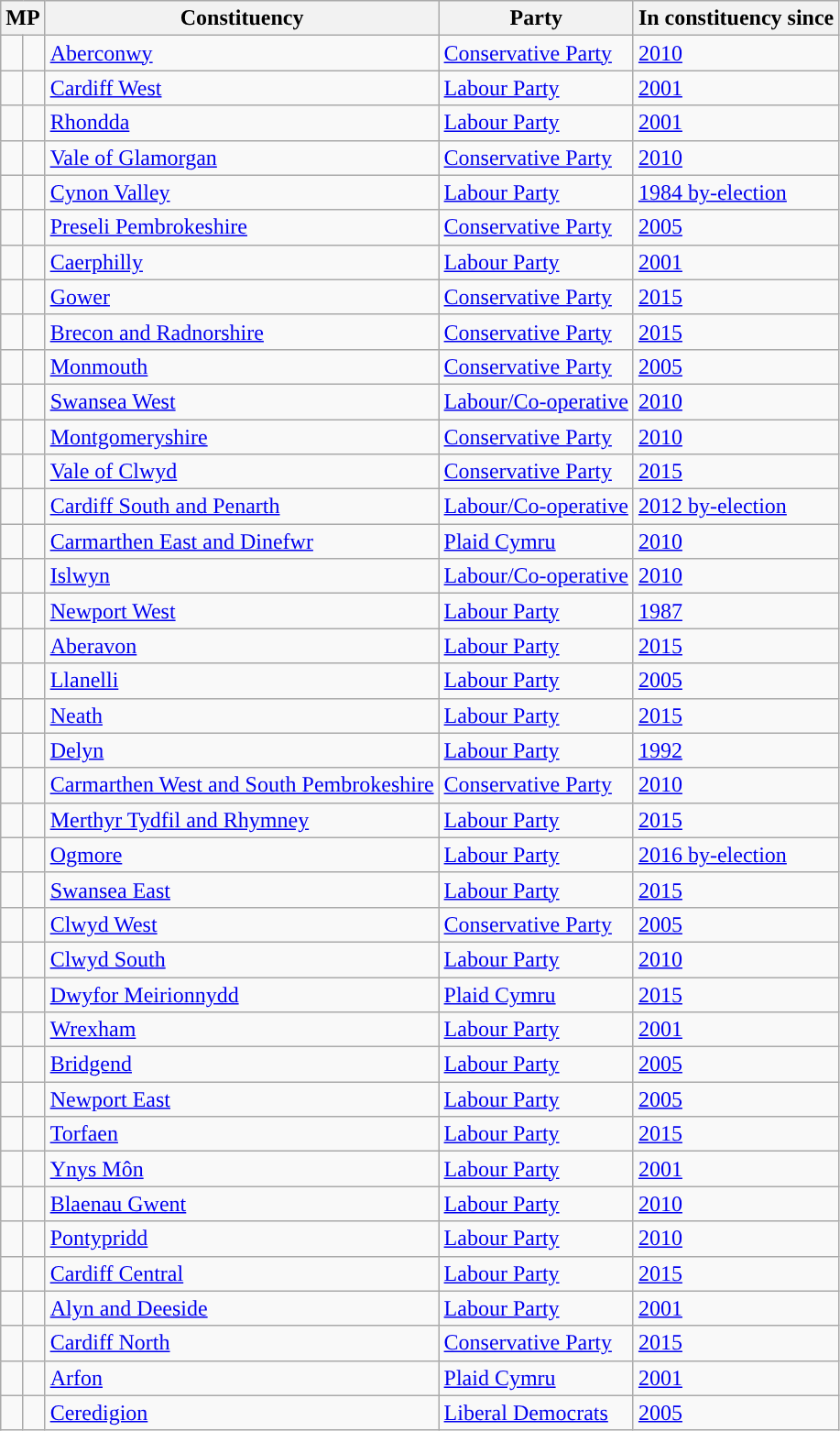<table class="wikitable sortable">
<tr>
<th colspan=2>MP</th>
<th>Constituency</th>
<th>Party</th>
<th>In constituency since</th>
</tr>
<tr>
<td style="color:inherit;background-color: "></td>
<td></td>
<td><a href='#'>Aberconwy</a></td>
<td><a href='#'>Conservative Party</a></td>
<td><a href='#'>2010</a></td>
</tr>
<tr>
<td style="color:inherit;background-color: "></td>
<td></td>
<td><a href='#'>Cardiff West</a></td>
<td><a href='#'>Labour Party</a></td>
<td><a href='#'>2001</a></td>
</tr>
<tr>
<td style="color:inherit;background-color: "></td>
<td></td>
<td><a href='#'>Rhondda</a></td>
<td><a href='#'>Labour Party</a></td>
<td><a href='#'>2001</a></td>
</tr>
<tr>
<td style="color:inherit;background-color: "></td>
<td></td>
<td><a href='#'>Vale of Glamorgan</a></td>
<td><a href='#'>Conservative Party</a></td>
<td><a href='#'>2010</a></td>
</tr>
<tr>
<td style="color:inherit;background-color: "></td>
<td></td>
<td><a href='#'>Cynon Valley</a></td>
<td><a href='#'>Labour Party</a></td>
<td><a href='#'>1984 by-election</a></td>
</tr>
<tr>
<td style="color:inherit;background-color: "></td>
<td></td>
<td><a href='#'>Preseli Pembrokeshire</a></td>
<td><a href='#'>Conservative Party</a></td>
<td><a href='#'>2005</a></td>
</tr>
<tr>
<td style="color:inherit;background-color: "></td>
<td></td>
<td><a href='#'>Caerphilly</a></td>
<td><a href='#'>Labour Party</a></td>
<td><a href='#'>2001</a></td>
</tr>
<tr>
<td style="color:inherit;background-color: "></td>
<td></td>
<td><a href='#'>Gower</a></td>
<td><a href='#'>Conservative Party</a></td>
<td><a href='#'>2015</a></td>
</tr>
<tr>
<td style="color:inherit;background-color: "></td>
<td></td>
<td><a href='#'>Brecon and Radnorshire</a></td>
<td><a href='#'>Conservative Party</a></td>
<td><a href='#'>2015</a></td>
</tr>
<tr>
<td style="color:inherit;background-color: "></td>
<td></td>
<td><a href='#'>Monmouth</a></td>
<td><a href='#'>Conservative Party</a></td>
<td><a href='#'>2005</a></td>
</tr>
<tr>
<td style="color:inherit;background-color: "></td>
<td></td>
<td><a href='#'>Swansea West</a></td>
<td><a href='#'>Labour/Co-operative</a></td>
<td><a href='#'>2010</a></td>
</tr>
<tr>
<td style="color:inherit;background-color: "></td>
<td></td>
<td><a href='#'>Montgomeryshire</a></td>
<td><a href='#'>Conservative Party</a></td>
<td><a href='#'>2010</a></td>
</tr>
<tr>
<td style="color:inherit;background-color: "></td>
<td></td>
<td><a href='#'>Vale of Clwyd</a></td>
<td><a href='#'>Conservative Party</a></td>
<td><a href='#'>2015</a></td>
</tr>
<tr>
<td style="color:inherit;background-color: "></td>
<td></td>
<td><a href='#'>Cardiff South and Penarth</a></td>
<td><a href='#'>Labour/Co-operative</a></td>
<td><a href='#'>2012 by-election</a></td>
</tr>
<tr>
<td style="color:inherit;background-color: "></td>
<td></td>
<td><a href='#'>Carmarthen East and Dinefwr</a></td>
<td><a href='#'>Plaid Cymru</a></td>
<td><a href='#'>2010</a></td>
</tr>
<tr>
<td style="color:inherit;background-color: "></td>
<td></td>
<td><a href='#'>Islwyn</a></td>
<td><a href='#'>Labour/Co-operative</a></td>
<td><a href='#'>2010</a></td>
</tr>
<tr>
<td style="color:inherit;background-color: "></td>
<td></td>
<td><a href='#'>Newport West</a></td>
<td><a href='#'>Labour Party</a></td>
<td><a href='#'>1987</a></td>
</tr>
<tr>
<td style="color:inherit;background-color: "></td>
<td></td>
<td><a href='#'>Aberavon</a></td>
<td><a href='#'>Labour Party</a></td>
<td><a href='#'>2015</a></td>
</tr>
<tr>
<td style="color:inherit;background-color: "></td>
<td></td>
<td><a href='#'>Llanelli</a></td>
<td><a href='#'>Labour Party</a></td>
<td><a href='#'>2005</a></td>
</tr>
<tr>
<td style="color:inherit;background-color: "></td>
<td></td>
<td><a href='#'>Neath</a></td>
<td><a href='#'>Labour Party</a></td>
<td><a href='#'>2015</a></td>
</tr>
<tr>
<td style="color:inherit;background-color: "></td>
<td></td>
<td><a href='#'>Delyn</a></td>
<td><a href='#'>Labour Party</a></td>
<td><a href='#'>1992</a></td>
</tr>
<tr>
<td style="color:inherit;background-color: "></td>
<td></td>
<td><a href='#'>Carmarthen West and South Pembrokeshire</a></td>
<td><a href='#'>Conservative Party</a></td>
<td><a href='#'>2010</a></td>
</tr>
<tr>
<td style="color:inherit;background-color: "></td>
<td></td>
<td><a href='#'>Merthyr Tydfil and Rhymney</a></td>
<td><a href='#'>Labour Party</a></td>
<td><a href='#'>2015</a></td>
</tr>
<tr>
<td style="color:inherit;background-color: "></td>
<td></td>
<td><a href='#'>Ogmore</a></td>
<td><a href='#'>Labour Party</a></td>
<td><a href='#'>2016 by-election</a></td>
</tr>
<tr>
<td style="color:inherit;background-color: "></td>
<td></td>
<td><a href='#'>Swansea East</a></td>
<td><a href='#'>Labour Party</a></td>
<td><a href='#'>2015</a></td>
</tr>
<tr>
<td style="color:inherit;background-color: "></td>
<td></td>
<td><a href='#'>Clwyd West</a></td>
<td><a href='#'>Conservative Party</a></td>
<td><a href='#'>2005</a></td>
</tr>
<tr>
<td style="color:inherit;background-color: "></td>
<td></td>
<td><a href='#'>Clwyd South</a></td>
<td><a href='#'>Labour Party</a></td>
<td><a href='#'>2010</a></td>
</tr>
<tr>
<td style="color:inherit;background-color: "></td>
<td></td>
<td><a href='#'>Dwyfor Meirionnydd</a></td>
<td><a href='#'>Plaid Cymru</a></td>
<td><a href='#'>2015</a></td>
</tr>
<tr>
<td style="color:inherit;background-color: "></td>
<td></td>
<td><a href='#'>Wrexham</a></td>
<td><a href='#'>Labour Party</a></td>
<td><a href='#'>2001</a></td>
</tr>
<tr>
<td style="color:inherit;background-color: "></td>
<td></td>
<td><a href='#'>Bridgend</a></td>
<td><a href='#'>Labour Party</a></td>
<td><a href='#'>2005</a></td>
</tr>
<tr>
<td style="color:inherit;background-color: "></td>
<td></td>
<td><a href='#'>Newport East</a></td>
<td><a href='#'>Labour Party</a></td>
<td><a href='#'>2005</a></td>
</tr>
<tr>
<td style="color:inherit;background-color: "></td>
<td></td>
<td><a href='#'>Torfaen</a></td>
<td><a href='#'>Labour Party</a></td>
<td><a href='#'>2015</a></td>
</tr>
<tr>
<td style="color:inherit;background-color: "></td>
<td></td>
<td><a href='#'>Ynys Môn</a></td>
<td><a href='#'>Labour Party</a></td>
<td><a href='#'>2001</a></td>
</tr>
<tr>
<td style="color:inherit;background-color: "></td>
<td></td>
<td><a href='#'>Blaenau Gwent</a></td>
<td><a href='#'>Labour Party</a></td>
<td><a href='#'>2010</a></td>
</tr>
<tr>
<td style="color:inherit;background-color: "></td>
<td></td>
<td><a href='#'>Pontypridd</a></td>
<td><a href='#'>Labour Party</a></td>
<td><a href='#'>2010</a></td>
</tr>
<tr>
<td style="color:inherit;background-color: "></td>
<td></td>
<td><a href='#'>Cardiff Central</a></td>
<td><a href='#'>Labour Party</a></td>
<td><a href='#'>2015</a></td>
</tr>
<tr>
<td style="color:inherit;background-color: "></td>
<td></td>
<td><a href='#'>Alyn and Deeside</a></td>
<td><a href='#'>Labour Party</a></td>
<td><a href='#'>2001</a></td>
</tr>
<tr>
<td style="color:inherit;background-color: "></td>
<td></td>
<td><a href='#'>Cardiff North</a></td>
<td><a href='#'>Conservative Party</a></td>
<td><a href='#'>2015</a></td>
</tr>
<tr>
<td style="color:inherit;background-color: "></td>
<td></td>
<td><a href='#'>Arfon</a></td>
<td><a href='#'>Plaid Cymru</a></td>
<td><a href='#'>2001</a></td>
</tr>
<tr>
<td style="color:inherit;background-color: "></td>
<td></td>
<td><a href='#'>Ceredigion</a></td>
<td><a href='#'>Liberal Democrats</a></td>
<td><a href='#'>2005</a></td>
</tr>
</table>
